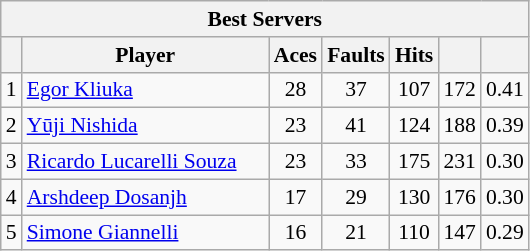<table class="wikitable sortable" style=font-size:90%>
<tr>
<th colspan=7>Best Servers</th>
</tr>
<tr>
<th></th>
<th width=158>Player</th>
<th width=20>Aces</th>
<th width=20>Faults</th>
<th width=20>Hits</th>
<th width=20></th>
<th width=20></th>
</tr>
<tr>
<td>1</td>
<td> <a href='#'>Egor Kliuka</a></td>
<td align=center>28</td>
<td align=center>37</td>
<td align=center>107</td>
<td align=center>172</td>
<td align=center>0.41</td>
</tr>
<tr>
<td>2</td>
<td> <a href='#'>Yūji Nishida</a></td>
<td align=center>23</td>
<td align=center>41</td>
<td align=center>124</td>
<td align=center>188</td>
<td align=center>0.39</td>
</tr>
<tr>
<td>3</td>
<td> <a href='#'>Ricardo Lucarelli Souza</a></td>
<td align=center>23</td>
<td align=center>33</td>
<td align=center>175</td>
<td align=center>231</td>
<td align=center>0.30</td>
</tr>
<tr>
<td>4</td>
<td> <a href='#'>Arshdeep Dosanjh</a></td>
<td align=center>17</td>
<td align=center>29</td>
<td align=center>130</td>
<td align=center>176</td>
<td align=center>0.30</td>
</tr>
<tr>
<td>5</td>
<td> <a href='#'>Simone Giannelli</a></td>
<td align=center>16</td>
<td align=center>21</td>
<td align=center>110</td>
<td align=center>147</td>
<td align=center>0.29</td>
</tr>
</table>
